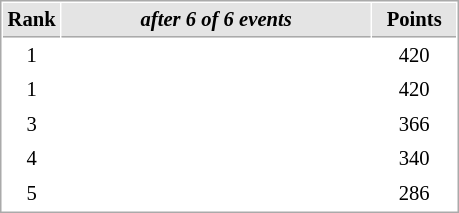<table cellspacing="1" cellpadding="3" style="border:1px solid #AAAAAA;font-size:86%">
<tr style="background-color: #E4E4E4;">
<th style="border-bottom:1px solid #AAAAAA; width: 10px;">Rank</th>
<th style="border-bottom:1px solid #AAAAAA; width: 200px;"><em>after 6 of 6 events</em></th>
<th style="border-bottom:1px solid #AAAAAA; width: 50px;">Points</th>
</tr>
<tr>
<td align=center>1</td>
<td></td>
<td align=center>420</td>
</tr>
<tr>
<td align=center>1</td>
<td></td>
<td align=center>420</td>
</tr>
<tr>
<td align=center>3</td>
<td></td>
<td align=center>366</td>
</tr>
<tr>
<td align=center>4</td>
<td></td>
<td align=center>340</td>
</tr>
<tr>
<td align=center>5</td>
<td></td>
<td align=center>286</td>
</tr>
</table>
